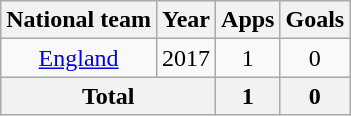<table class=wikitable style=text-align:center>
<tr>
<th>National team</th>
<th>Year</th>
<th>Apps</th>
<th>Goals</th>
</tr>
<tr>
<td><a href='#'>England</a></td>
<td>2017</td>
<td>1</td>
<td>0</td>
</tr>
<tr>
<th colspan=2>Total</th>
<th>1</th>
<th>0</th>
</tr>
</table>
